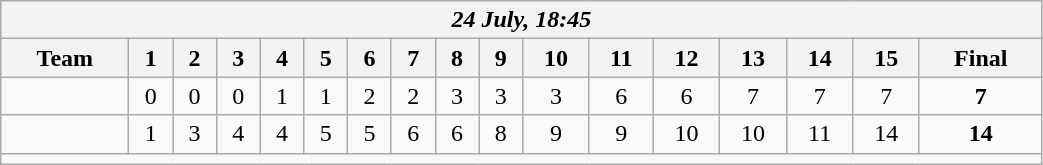<table class=wikitable style="text-align:center; width: 55%">
<tr>
<th colspan=17><em>24 July, 18:45</em></th>
</tr>
<tr>
<th>Team</th>
<th>1</th>
<th>2</th>
<th>3</th>
<th>4</th>
<th>5</th>
<th>6</th>
<th>7</th>
<th>8</th>
<th>9</th>
<th>10</th>
<th>11</th>
<th>12</th>
<th>13</th>
<th>14</th>
<th>15</th>
<th>Final</th>
</tr>
<tr>
<td align=left></td>
<td>0</td>
<td>0</td>
<td>0</td>
<td>1</td>
<td>1</td>
<td>2</td>
<td>2</td>
<td>3</td>
<td>3</td>
<td>3</td>
<td>6</td>
<td>6</td>
<td>7</td>
<td>7</td>
<td>7</td>
<td><strong>7</strong></td>
</tr>
<tr>
<td align=left><strong></strong></td>
<td>1</td>
<td>3</td>
<td>4</td>
<td>4</td>
<td>5</td>
<td>5</td>
<td>6</td>
<td>6</td>
<td>8</td>
<td>9</td>
<td>9</td>
<td>10</td>
<td>10</td>
<td>11</td>
<td>14</td>
<td><strong>14</strong></td>
</tr>
<tr>
<td colspan=17></td>
</tr>
</table>
